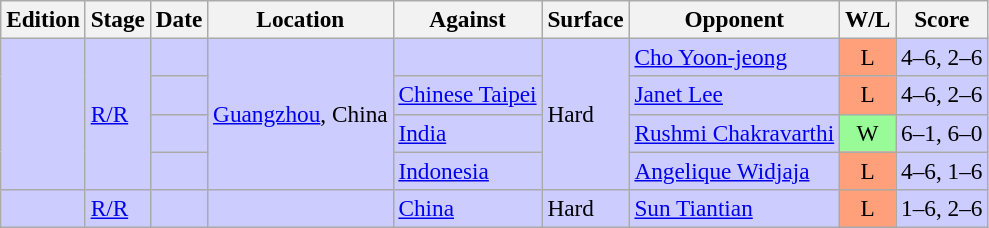<table class=wikitable style=font-size:97%>
<tr>
<th>Edition</th>
<th>Stage</th>
<th>Date</th>
<th>Location</th>
<th>Against</th>
<th>Surface</th>
<th>Opponent</th>
<th>W/L</th>
<th>Score</th>
</tr>
<tr style="background:#ccccff;">
<td rowspan="4"></td>
<td rowspan="4"><a href='#'>R/R</a></td>
<td></td>
<td rowspan="4"><a href='#'>Guangzhou</a>, China</td>
<td> </td>
<td rowspan="4">Hard</td>
<td> <a href='#'>Cho Yoon-jeong</a></td>
<td style="text-align:center; background:#ffa07a;">L</td>
<td>4–6, 2–6</td>
</tr>
<tr style="background:#ccccff;">
<td></td>
<td> <a href='#'>Chinese Taipei</a></td>
<td> <a href='#'>Janet Lee</a></td>
<td style="text-align:center; background:#ffa07a;">L</td>
<td>4–6, 2–6</td>
</tr>
<tr style="background:#ccccff;">
<td></td>
<td> <a href='#'>India</a></td>
<td> <a href='#'>Rushmi Chakravarthi</a></td>
<td style="text-align:center; background:#98fb98;">W</td>
<td>6–1, 6–0</td>
</tr>
<tr style="background:#ccccff;">
<td></td>
<td> <a href='#'>Indonesia</a></td>
<td> <a href='#'>Angelique Widjaja</a></td>
<td style="text-align:center; background:#ffa07a;">L</td>
<td>4–6, 1–6</td>
</tr>
<tr style="background:#ccccff;">
<td rowspan="1"></td>
<td rowspan="1"><a href='#'>R/R</a></td>
<td></td>
<td rowspan="1"></td>
<td> <a href='#'>China</a></td>
<td rowspan="1">Hard</td>
<td> <a href='#'>Sun Tiantian</a></td>
<td style="text-align:center; background:#ffa07a;">L</td>
<td>1–6, 2–6</td>
</tr>
</table>
